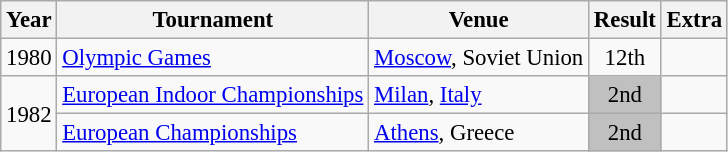<table class="wikitable" style="border-collapse: collapse; font-size: 95%;">
<tr>
<th>Year</th>
<th>Tournament</th>
<th>Venue</th>
<th>Result</th>
<th>Extra</th>
</tr>
<tr>
<td>1980</td>
<td><a href='#'>Olympic Games</a></td>
<td><a href='#'>Moscow</a>, Soviet Union</td>
<td align="center">12th</td>
<td></td>
</tr>
<tr>
<td rowspan=2>1982</td>
<td><a href='#'>European Indoor Championships</a></td>
<td><a href='#'>Milan</a>, <a href='#'>Italy</a></td>
<td bgcolor="silver" align="center">2nd</td>
<td></td>
</tr>
<tr>
<td><a href='#'>European Championships</a></td>
<td><a href='#'>Athens</a>, Greece</td>
<td bgcolor="silver" align="center">2nd</td>
<td></td>
</tr>
</table>
